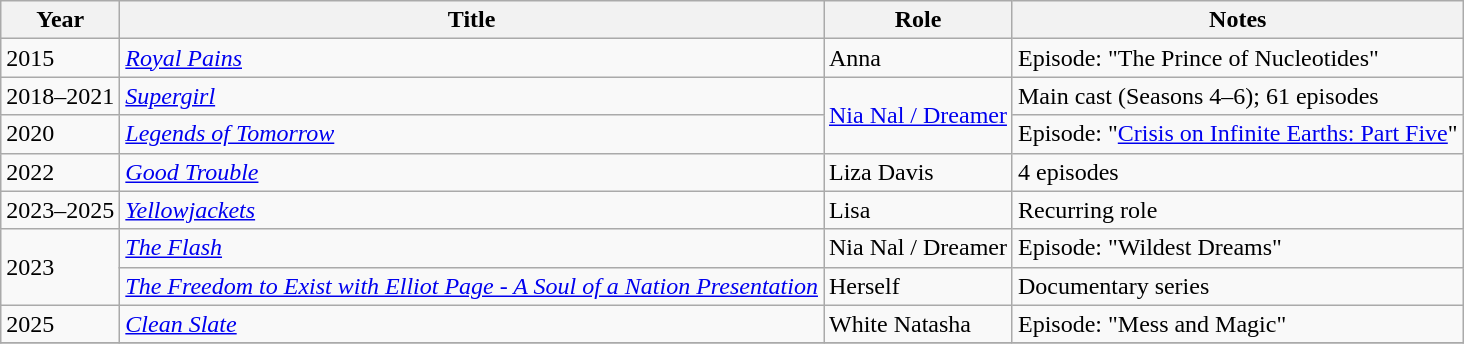<table class="wikitable sortable">
<tr>
<th>Year</th>
<th>Title</th>
<th>Role</th>
<th class="unsortable">Notes</th>
</tr>
<tr>
<td>2015</td>
<td><em><a href='#'>Royal Pains</a></em></td>
<td>Anna</td>
<td>Episode: "The Prince of Nucleotides"</td>
</tr>
<tr>
<td>2018–2021</td>
<td><em><a href='#'>Supergirl</a></em></td>
<td rowspan=2><a href='#'>Nia Nal / Dreamer</a></td>
<td>Main cast (Seasons 4–6); 61 episodes</td>
</tr>
<tr>
<td>2020</td>
<td><em><a href='#'>Legends of Tomorrow</a></em></td>
<td>Episode: "<a href='#'>Crisis on Infinite Earths: Part Five</a>"</td>
</tr>
<tr>
<td>2022</td>
<td><em><a href='#'>Good Trouble</a></em></td>
<td>Liza Davis</td>
<td>4 episodes</td>
</tr>
<tr>
<td>2023–2025</td>
<td><em><a href='#'>Yellowjackets</a></em></td>
<td>Lisa</td>
<td>Recurring role</td>
</tr>
<tr>
<td rowspan="2">2023</td>
<td><em><a href='#'>The Flash</a></em></td>
<td>Nia Nal / Dreamer</td>
<td>Episode: "Wildest Dreams"</td>
</tr>
<tr>
<td><em><a href='#'>The Freedom to Exist with Elliot Page - A Soul of a Nation Presentation</a></em></td>
<td>Herself</td>
<td>Documentary series</td>
</tr>
<tr>
<td>2025</td>
<td><em><a href='#'>Clean Slate</a></em></td>
<td>White Natasha</td>
<td>Episode: "Mess and Magic"</td>
</tr>
<tr>
</tr>
</table>
